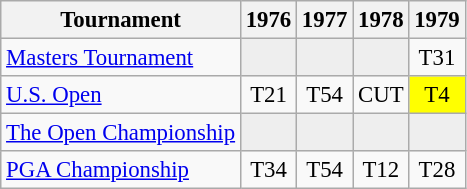<table class="wikitable" style="font-size:95%;text-align:center;">
<tr>
<th>Tournament</th>
<th>1976</th>
<th>1977</th>
<th>1978</th>
<th>1979</th>
</tr>
<tr>
<td align=left><a href='#'>Masters Tournament</a></td>
<td style="background:#eeeeee;"></td>
<td style="background:#eeeeee;"></td>
<td style="background:#eeeeee;"></td>
<td>T31</td>
</tr>
<tr>
<td align=left><a href='#'>U.S. Open</a></td>
<td>T21</td>
<td>T54</td>
<td>CUT</td>
<td style="background:yellow;">T4</td>
</tr>
<tr>
<td align=left><a href='#'>The Open Championship</a></td>
<td style="background:#eeeeee;"></td>
<td style="background:#eeeeee;"></td>
<td style="background:#eeeeee;"></td>
<td style="background:#eeeeee;"></td>
</tr>
<tr>
<td align=left><a href='#'>PGA Championship</a></td>
<td>T34</td>
<td>T54</td>
<td>T12</td>
<td>T28</td>
</tr>
</table>
